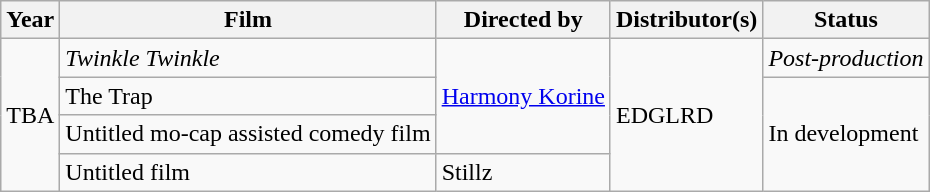<table class="wikitable sortable">
<tr>
<th>Year</th>
<th>Film</th>
<th>Directed by</th>
<th>Distributor(s)</th>
<th>Status</th>
</tr>
<tr>
<td rowspan="4">TBA</td>
<td scope="row" style="text-align:left"><em>Twinkle Twinkle</em></td>
<td rowspan="3"><a href='#'>Harmony Korine</a></td>
<td rowspan="4">EDGLRD</td>
<td><em>Post-production<strong></td>
</tr>
<tr>
<td scope="row" style="text-align:left"></em>The Trap<em></td>
<td rowspan="3"></em>In development<em></td>
</tr>
<tr>
<td scope="row" style="text-align:left"></em>Untitled mo-cap assisted comedy film<em></td>
</tr>
<tr>
<td>Untitled film</td>
<td>Stillz</td>
</tr>
</table>
